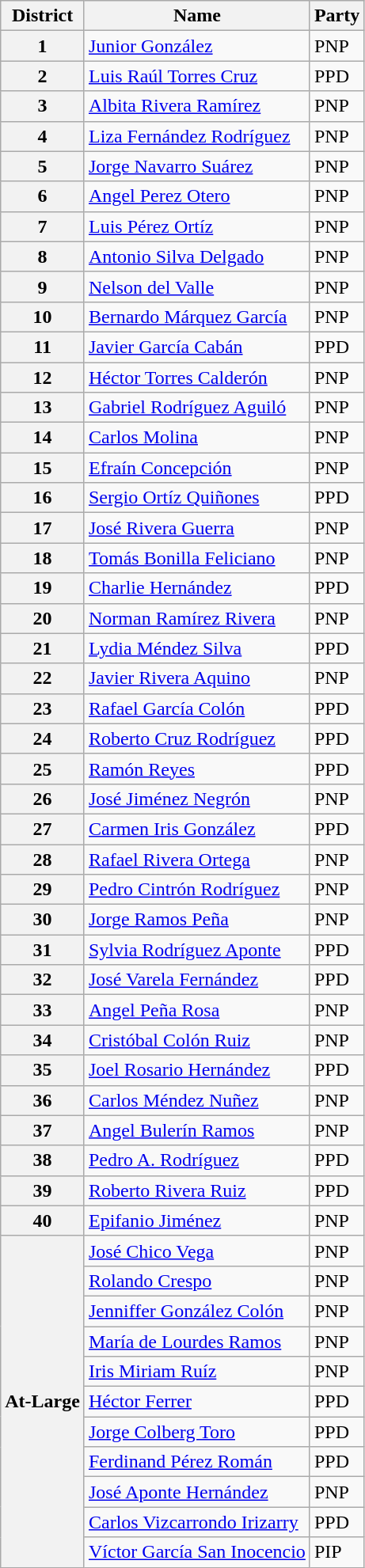<table class="wikitable sortable">
<tr>
<th>District</th>
<th>Name</th>
<th>Party</th>
</tr>
<tr>
<th>1</th>
<td><a href='#'>Junior González</a></td>
<td>PNP</td>
</tr>
<tr>
<th>2</th>
<td><a href='#'>Luis Raúl Torres Cruz</a></td>
<td>PPD</td>
</tr>
<tr>
<th>3</th>
<td><a href='#'>Albita Rivera Ramírez</a></td>
<td>PNP</td>
</tr>
<tr>
<th>4</th>
<td><a href='#'>Liza Fernández Rodríguez</a></td>
<td>PNP</td>
</tr>
<tr>
<th>5</th>
<td><a href='#'>Jorge Navarro Suárez</a></td>
<td>PNP</td>
</tr>
<tr>
<th>6</th>
<td><a href='#'>Angel Perez Otero</a></td>
<td>PNP</td>
</tr>
<tr>
<th>7</th>
<td><a href='#'>Luis Pérez Ortíz</a></td>
<td>PNP</td>
</tr>
<tr>
<th>8</th>
<td><a href='#'>Antonio Silva Delgado</a></td>
<td>PNP</td>
</tr>
<tr>
<th>9</th>
<td><a href='#'>Nelson del Valle</a></td>
<td>PNP</td>
</tr>
<tr>
<th>10</th>
<td><a href='#'>Bernardo Márquez García</a></td>
<td>PNP</td>
</tr>
<tr>
<th>11</th>
<td><a href='#'>Javier García Cabán</a></td>
<td>PPD</td>
</tr>
<tr>
<th>12</th>
<td><a href='#'>Héctor Torres Calderón</a></td>
<td>PNP</td>
</tr>
<tr>
<th>13</th>
<td><a href='#'>Gabriel Rodríguez Aguiló</a></td>
<td>PNP</td>
</tr>
<tr>
<th>14</th>
<td><a href='#'>Carlos Molina</a></td>
<td>PNP</td>
</tr>
<tr>
<th>15</th>
<td><a href='#'>Efraín Concepción</a></td>
<td>PNP</td>
</tr>
<tr>
<th>16</th>
<td><a href='#'>Sergio Ortíz Quiñones</a></td>
<td>PPD</td>
</tr>
<tr>
<th>17</th>
<td><a href='#'>José Rivera Guerra</a></td>
<td>PNP</td>
</tr>
<tr>
<th>18</th>
<td><a href='#'>Tomás Bonilla Feliciano</a></td>
<td>PNP</td>
</tr>
<tr>
<th>19</th>
<td><a href='#'>Charlie Hernández</a></td>
<td>PPD</td>
</tr>
<tr>
<th>20</th>
<td><a href='#'>Norman Ramírez Rivera</a></td>
<td>PNP</td>
</tr>
<tr>
<th>21</th>
<td><a href='#'>Lydia Méndez Silva</a></td>
<td>PPD</td>
</tr>
<tr>
<th>22</th>
<td><a href='#'>Javier Rivera Aquino</a></td>
<td>PNP</td>
</tr>
<tr>
<th>23</th>
<td><a href='#'>Rafael García Colón</a></td>
<td>PPD</td>
</tr>
<tr>
<th>24</th>
<td><a href='#'>Roberto Cruz Rodríguez</a></td>
<td>PPD</td>
</tr>
<tr>
<th>25</th>
<td><a href='#'>Ramón Reyes</a></td>
<td>PPD</td>
</tr>
<tr>
<th>26</th>
<td><a href='#'>José Jiménez Negrón</a></td>
<td>PNP</td>
</tr>
<tr>
<th>27</th>
<td><a href='#'>Carmen Iris González</a></td>
<td>PPD</td>
</tr>
<tr>
<th>28</th>
<td><a href='#'>Rafael Rivera Ortega</a></td>
<td>PNP</td>
</tr>
<tr>
<th>29</th>
<td><a href='#'>Pedro Cintrón Rodríguez</a></td>
<td>PNP</td>
</tr>
<tr>
<th>30</th>
<td><a href='#'>Jorge Ramos Peña</a></td>
<td>PNP</td>
</tr>
<tr>
<th>31</th>
<td><a href='#'>Sylvia Rodríguez Aponte</a></td>
<td>PPD</td>
</tr>
<tr>
<th>32</th>
<td><a href='#'>José Varela Fernández</a></td>
<td>PPD</td>
</tr>
<tr>
<th>33</th>
<td><a href='#'>Angel Peña Rosa</a></td>
<td>PNP</td>
</tr>
<tr>
<th>34</th>
<td><a href='#'>Cristóbal Colón Ruiz</a></td>
<td>PNP</td>
</tr>
<tr>
<th>35</th>
<td><a href='#'>Joel Rosario Hernández</a></td>
<td>PPD</td>
</tr>
<tr>
<th>36</th>
<td><a href='#'>Carlos Méndez Nuñez</a></td>
<td>PNP</td>
</tr>
<tr>
<th>37</th>
<td><a href='#'>Angel Bulerín Ramos</a></td>
<td>PNP</td>
</tr>
<tr>
<th>38</th>
<td><a href='#'>Pedro A. Rodríguez</a></td>
<td>PPD</td>
</tr>
<tr>
<th>39</th>
<td><a href='#'>Roberto Rivera Ruiz</a></td>
<td>PPD</td>
</tr>
<tr>
<th>40</th>
<td><a href='#'>Epifanio Jiménez</a></td>
<td>PNP</td>
</tr>
<tr>
<th rowspan= 14>At-Large</th>
<td><a href='#'>José Chico Vega</a></td>
<td>PNP</td>
</tr>
<tr>
<td><a href='#'>Rolando Crespo</a></td>
<td>PNP</td>
</tr>
<tr>
<td><a href='#'>Jenniffer González Colón</a></td>
<td>PNP</td>
</tr>
<tr>
<td><a href='#'>María de Lourdes Ramos</a></td>
<td>PNP</td>
</tr>
<tr>
<td><a href='#'>Iris Miriam Ruíz</a></td>
<td>PNP</td>
</tr>
<tr>
<td><a href='#'>Héctor Ferrer</a></td>
<td>PPD</td>
</tr>
<tr>
<td><a href='#'>Jorge Colberg Toro</a></td>
<td>PPD</td>
</tr>
<tr>
<td><a href='#'>Ferdinand Pérez Román</a></td>
<td>PPD</td>
</tr>
<tr>
<td><a href='#'>José Aponte Hernández</a></td>
<td>PNP</td>
</tr>
<tr>
<td><a href='#'>Carlos Vizcarrondo Irizarry</a></td>
<td>PPD</td>
</tr>
<tr>
<td><a href='#'>Víctor García San Inocencio</a></td>
<td>PIP</td>
</tr>
</table>
